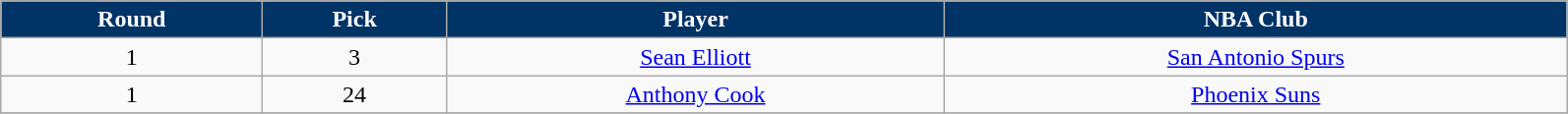<table class="wikitable" width="84%">
<tr align="center"  style="background:#003366;color:#FFFFFF;">
<td><strong>Round</strong></td>
<td><strong>Pick</strong></td>
<td><strong>Player</strong></td>
<td><strong>NBA Club</strong></td>
</tr>
<tr align="center" bgcolor="">
<td>1</td>
<td>3</td>
<td><a href='#'>Sean Elliott</a></td>
<td><a href='#'>San Antonio Spurs</a></td>
</tr>
<tr align="center" bgcolor="">
<td>1</td>
<td>24</td>
<td><a href='#'>Anthony Cook</a></td>
<td><a href='#'>Phoenix Suns</a></td>
</tr>
<tr align="center" bgcolor="">
</tr>
</table>
